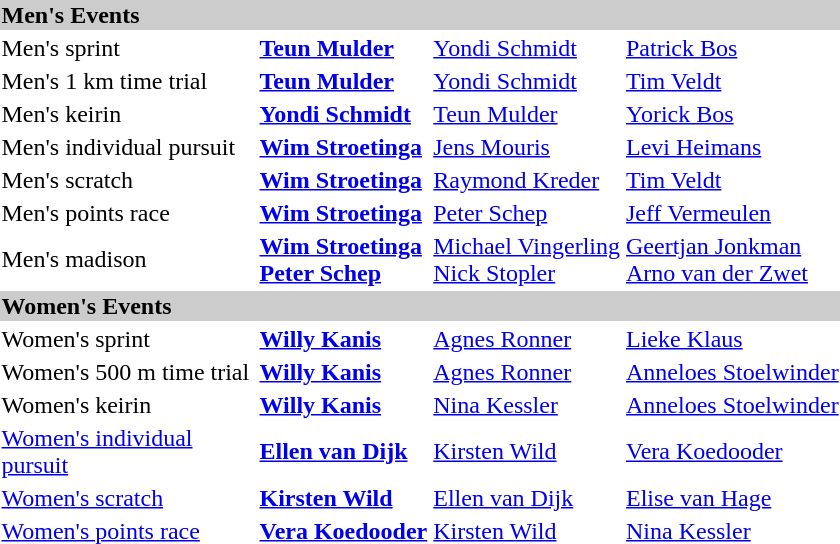<table>
<tr bgcolor="#cccccc">
<td colspan=4><strong>Men's Events</strong></td>
</tr>
<tr>
<td>Men's sprint</td>
<td><strong><a href='#'>Teun Mulder</a></strong></td>
<td><a href='#'>Yondi Schmidt</a></td>
<td><a href='#'>Patrick Bos</a></td>
</tr>
<tr>
<td>Men's 1 km time trial</td>
<td><strong><a href='#'>Teun Mulder</a></strong></td>
<td><a href='#'>Yondi Schmidt</a></td>
<td><a href='#'>Tim Veldt</a></td>
</tr>
<tr>
<td>Men's keirin</td>
<td><strong><a href='#'>Yondi Schmidt</a></strong></td>
<td><a href='#'>Teun Mulder</a></td>
<td><a href='#'>Yorick Bos</a></td>
</tr>
<tr>
<td>Men's individual pursuit</td>
<td><strong><a href='#'>Wim Stroetinga</a></strong></td>
<td><a href='#'>Jens Mouris</a></td>
<td><a href='#'>Levi Heimans</a></td>
</tr>
<tr>
<td>Men's scratch</td>
<td><strong><a href='#'>Wim Stroetinga</a></strong></td>
<td><a href='#'>Raymond Kreder</a></td>
<td><a href='#'>Tim Veldt</a></td>
</tr>
<tr>
<td>Men's points race</td>
<td><strong><a href='#'>Wim Stroetinga</a></strong></td>
<td><a href='#'>Peter Schep</a></td>
<td><a href='#'>Jeff Vermeulen</a></td>
</tr>
<tr>
<td>Men's madison</td>
<td><strong><a href='#'>Wim Stroetinga</a></strong><br><strong><a href='#'>Peter Schep</a></strong></td>
<td><a href='#'>Michael Vingerling</a><br><a href='#'>Nick Stopler</a></td>
<td><a href='#'>Geertjan Jonkman</a><br><a href='#'>Arno van der Zwet</a></td>
</tr>
<tr bgcolor="#cccccc">
<td colspan=4><strong>Women's Events</strong></td>
</tr>
<tr>
<td>Women's sprint</td>
<td><strong><a href='#'>Willy Kanis</a></strong></td>
<td><a href='#'>Agnes Ronner</a></td>
<td><a href='#'>Lieke Klaus</a></td>
</tr>
<tr>
<td>Women's 500 m time trial</td>
<td><strong><a href='#'>Willy Kanis</a></strong></td>
<td><a href='#'>Agnes Ronner</a></td>
<td><a href='#'>Anneloes Stoelwinder</a></td>
</tr>
<tr>
<td>Women's keirin</td>
<td><strong><a href='#'>Willy Kanis</a></strong></td>
<td><a href='#'>Nina Kessler</a></td>
<td><a href='#'>Anneloes Stoelwinder</a></td>
</tr>
<tr>
<td width=168><a href='#'>Women's individual pursuit</a><br></td>
<td><strong><a href='#'>Ellen van Dijk</a></strong></td>
<td><a href='#'>Kirsten Wild</a></td>
<td><a href='#'>Vera Koedooder</a></td>
</tr>
<tr>
<td><a href='#'>Women's scratch</a><br></td>
<td><strong><a href='#'>Kirsten Wild</a></strong></td>
<td><a href='#'>Ellen van Dijk</a></td>
<td><a href='#'>Elise van Hage</a></td>
</tr>
<tr>
<td><a href='#'>Women's points race</a><br></td>
<td><strong><a href='#'>Vera Koedooder</a></strong></td>
<td><a href='#'>Kirsten Wild</a></td>
<td><a href='#'>Nina Kessler</a></td>
</tr>
</table>
